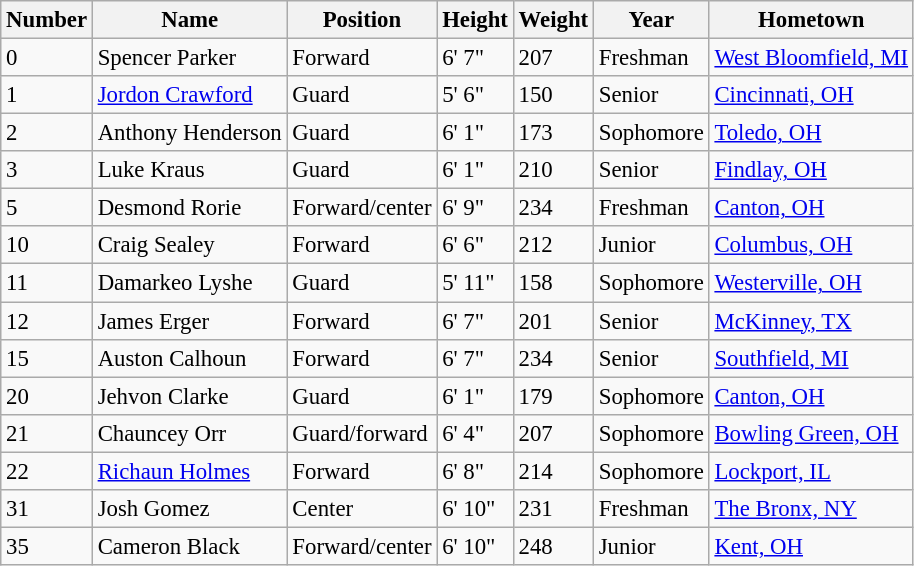<table class="wikitable" style="font-size: 95%;">
<tr>
<th>Number</th>
<th>Name</th>
<th>Position</th>
<th>Height</th>
<th>Weight</th>
<th>Year</th>
<th>Hometown</th>
</tr>
<tr>
<td>0</td>
<td>Spencer Parker</td>
<td>Forward</td>
<td>6' 7"</td>
<td>207</td>
<td>Freshman</td>
<td><a href='#'>West Bloomfield, MI</a></td>
</tr>
<tr>
<td>1</td>
<td><a href='#'>Jordon Crawford</a></td>
<td>Guard</td>
<td>5' 6"</td>
<td>150</td>
<td>Senior</td>
<td><a href='#'>Cincinnati, OH</a></td>
</tr>
<tr>
<td>2</td>
<td>Anthony Henderson</td>
<td>Guard</td>
<td>6' 1"</td>
<td>173</td>
<td>Sophomore</td>
<td><a href='#'>Toledo, OH</a></td>
</tr>
<tr>
<td>3</td>
<td>Luke Kraus</td>
<td>Guard</td>
<td>6' 1"</td>
<td>210</td>
<td>Senior</td>
<td><a href='#'>Findlay, OH</a></td>
</tr>
<tr>
<td>5</td>
<td>Desmond Rorie</td>
<td>Forward/center</td>
<td>6' 9"</td>
<td>234</td>
<td>Freshman</td>
<td><a href='#'>Canton, OH</a></td>
</tr>
<tr>
<td>10</td>
<td>Craig Sealey</td>
<td>Forward</td>
<td>6' 6"</td>
<td>212</td>
<td>Junior</td>
<td><a href='#'>Columbus, OH</a></td>
</tr>
<tr>
<td>11</td>
<td>Damarkeo Lyshe</td>
<td>Guard</td>
<td>5' 11"</td>
<td>158</td>
<td>Sophomore</td>
<td><a href='#'>Westerville, OH</a></td>
</tr>
<tr>
<td>12</td>
<td>James Erger</td>
<td>Forward</td>
<td>6' 7"</td>
<td>201</td>
<td>Senior</td>
<td><a href='#'>McKinney, TX</a></td>
</tr>
<tr>
<td>15</td>
<td>Auston Calhoun</td>
<td>Forward</td>
<td>6' 7"</td>
<td>234</td>
<td>Senior</td>
<td><a href='#'>Southfield, MI</a></td>
</tr>
<tr>
<td>20</td>
<td>Jehvon Clarke</td>
<td>Guard</td>
<td>6' 1"</td>
<td>179</td>
<td>Sophomore</td>
<td><a href='#'>Canton, OH</a></td>
</tr>
<tr>
<td>21</td>
<td>Chauncey Orr</td>
<td>Guard/forward</td>
<td>6' 4"</td>
<td>207</td>
<td>Sophomore</td>
<td><a href='#'>Bowling Green, OH</a></td>
</tr>
<tr>
<td>22</td>
<td><a href='#'>Richaun Holmes</a></td>
<td>Forward</td>
<td>6' 8"</td>
<td>214</td>
<td>Sophomore</td>
<td><a href='#'>Lockport, IL</a></td>
</tr>
<tr>
<td>31</td>
<td>Josh Gomez</td>
<td>Center</td>
<td>6' 10"</td>
<td>231</td>
<td>Freshman</td>
<td><a href='#'>The Bronx, NY</a></td>
</tr>
<tr>
<td>35</td>
<td>Cameron Black</td>
<td>Forward/center</td>
<td>6' 10"</td>
<td>248</td>
<td>Junior</td>
<td><a href='#'>Kent, OH</a></td>
</tr>
</table>
